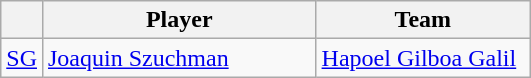<table class="wikitable">
<tr>
<th align="center"></th>
<th style="text-align:center;width:175px;">Player</th>
<th style="text-align:center;width:135px;">Team</th>
</tr>
<tr>
<td align=center><a href='#'>SG</a></td>
<td> <a href='#'>Joaquin Szuchman</a></td>
<td><a href='#'>Hapoel Gilboa Galil</a></td>
</tr>
</table>
